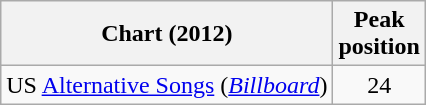<table class="wikitable">
<tr>
<th>Chart (2012)</th>
<th>Peak<br>position</th>
</tr>
<tr>
<td>US <a href='#'>Alternative Songs</a> (<em><a href='#'>Billboard</a></em>)</td>
<td style="text-align:center;">24</td>
</tr>
</table>
